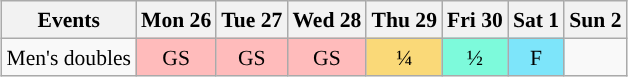<table class="wikitable" style="margin:0.5em auto; font-size:90%; line-height:1.25em; text-align:center">
<tr>
<th>Events</th>
<th>Mon 26</th>
<th>Tue 27</th>
<th>Wed 28</th>
<th>Thu 29</th>
<th>Fri 30</th>
<th>Sat 1</th>
<th>Sun 2</th>
</tr>
<tr>
<td style="text-align:left;">Men's doubles</td>
<td style="background-color:#FFBBBB">GS</td>
<td style="background-color:#FFBBBB">GS</td>
<td style="background-color:#FFBBBB">GS</td>
<td style="background-color:#FAD978">¼</td>
<td style="background-color:#7DFADB">½</td>
<td style="background-color:#7DE5FA">F</td>
<td></td>
</tr>
</table>
